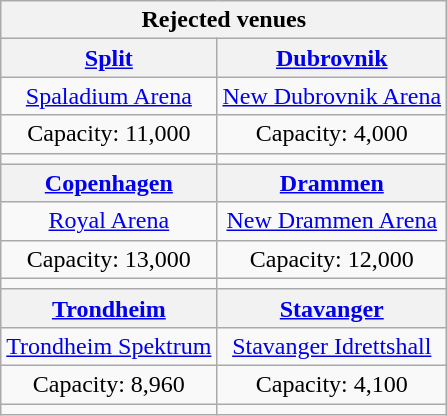<table class="wikitable collapsible collapsed" style="text-align: center;">
<tr>
<th colspan="2">Rejected venues</th>
</tr>
<tr>
<th> <a href='#'>Split</a></th>
<th> <a href='#'>Dubrovnik</a></th>
</tr>
<tr>
<td><a href='#'>Spaladium Arena</a></td>
<td><a href='#'>New Dubrovnik Arena</a></td>
</tr>
<tr>
<td>Capacity: 11,000</td>
<td>Capacity: 4,000</td>
</tr>
<tr>
<td></td>
<td></td>
</tr>
<tr>
<th> <a href='#'>Copenhagen</a></th>
<th> <a href='#'>Drammen</a></th>
</tr>
<tr>
<td><a href='#'>Royal Arena</a></td>
<td><a href='#'>New Drammen Arena</a></td>
</tr>
<tr>
<td>Capacity: 13,000</td>
<td>Capacity: 12,000</td>
</tr>
<tr>
<td></td>
<td></td>
</tr>
<tr>
<th> <a href='#'>Trondheim</a></th>
<th> <a href='#'>Stavanger</a></th>
</tr>
<tr>
<td><a href='#'>Trondheim Spektrum</a></td>
<td><a href='#'>Stavanger Idrettshall</a></td>
</tr>
<tr>
<td>Capacity: 8,960</td>
<td>Capacity: 4,100</td>
</tr>
<tr>
<td></td>
<td></td>
</tr>
</table>
